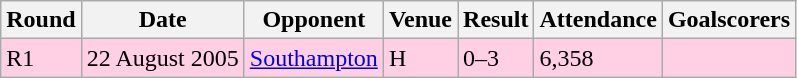<table class="wikitable">
<tr>
<th>Round</th>
<th>Date</th>
<th>Opponent</th>
<th>Venue</th>
<th>Result</th>
<th>Attendance</th>
<th>Goalscorers</th>
</tr>
<tr style="background-color: #ffd0e3;">
<td>R1</td>
<td>22 August 2005</td>
<td><a href='#'>Southampton</a></td>
<td>H</td>
<td>0–3</td>
<td>6,358</td>
<td></td>
</tr>
</table>
